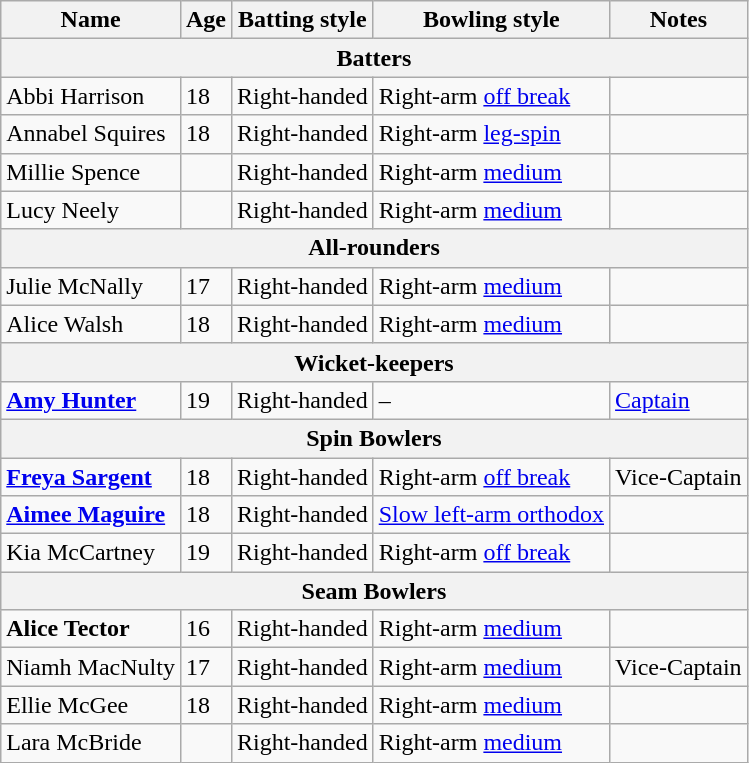<table class="wikitable sortable">
<tr>
<th>Name</th>
<th>Age</th>
<th>Batting style</th>
<th>Bowling style</th>
<th>Notes</th>
</tr>
<tr>
<th colspan="5">Batters</th>
</tr>
<tr>
<td>Abbi Harrison</td>
<td>18</td>
<td>Right-handed</td>
<td>Right-arm <a href='#'>off break</a></td>
<td></td>
</tr>
<tr>
<td>Annabel Squires</td>
<td>18</td>
<td>Right-handed</td>
<td>Right-arm <a href='#'>leg-spin</a></td>
<td></td>
</tr>
<tr>
<td>Millie Spence</td>
<td></td>
<td>Right-handed</td>
<td>Right-arm <a href='#'>medium</a></td>
<td></td>
</tr>
<tr>
<td>Lucy Neely</td>
<td></td>
<td>Right-handed</td>
<td>Right-arm <a href='#'>medium</a></td>
<td></td>
</tr>
<tr>
<th colspan="5">All-rounders</th>
</tr>
<tr>
<td>Julie McNally</td>
<td>17</td>
<td>Right-handed</td>
<td>Right-arm <a href='#'>medium</a></td>
<td></td>
</tr>
<tr>
<td>Alice Walsh</td>
<td>18</td>
<td>Right-handed</td>
<td>Right-arm <a href='#'>medium</a></td>
<td></td>
</tr>
<tr>
<th colspan="5">Wicket-keepers</th>
</tr>
<tr>
<td><a href='#'><strong>Amy Hunter</strong></a></td>
<td>19</td>
<td>Right-handed</td>
<td>–</td>
<td><a href='#'>Captain</a></td>
</tr>
<tr>
<th colspan="5">Spin Bowlers</th>
</tr>
<tr>
<td><strong><a href='#'>Freya Sargent</a></strong></td>
<td>18</td>
<td>Right-handed</td>
<td>Right-arm <a href='#'>off break</a></td>
<td>Vice-Captain</td>
</tr>
<tr>
<td><strong><a href='#'>Aimee Maguire</a></strong></td>
<td>18</td>
<td>Right-handed</td>
<td><a href='#'>Slow left-arm orthodox</a></td>
<td></td>
</tr>
<tr>
<td>Kia McCartney</td>
<td>19</td>
<td>Right-handed</td>
<td>Right-arm <a href='#'>off break</a></td>
<td></td>
</tr>
<tr>
<th colspan="5">Seam Bowlers</th>
</tr>
<tr>
<td><strong>Alice Tector</strong></td>
<td>16</td>
<td>Right-handed</td>
<td>Right-arm <a href='#'>medium</a></td>
<td></td>
</tr>
<tr>
<td>Niamh MacNulty</td>
<td>17</td>
<td>Right-handed</td>
<td>Right-arm <a href='#'>medium</a></td>
<td>Vice-Captain</td>
</tr>
<tr>
<td>Ellie McGee</td>
<td>18</td>
<td>Right-handed</td>
<td>Right-arm <a href='#'>medium</a></td>
<td></td>
</tr>
<tr>
<td>Lara McBride</td>
<td></td>
<td>Right-handed</td>
<td>Right-arm <a href='#'>medium</a></td>
<td></td>
</tr>
</table>
